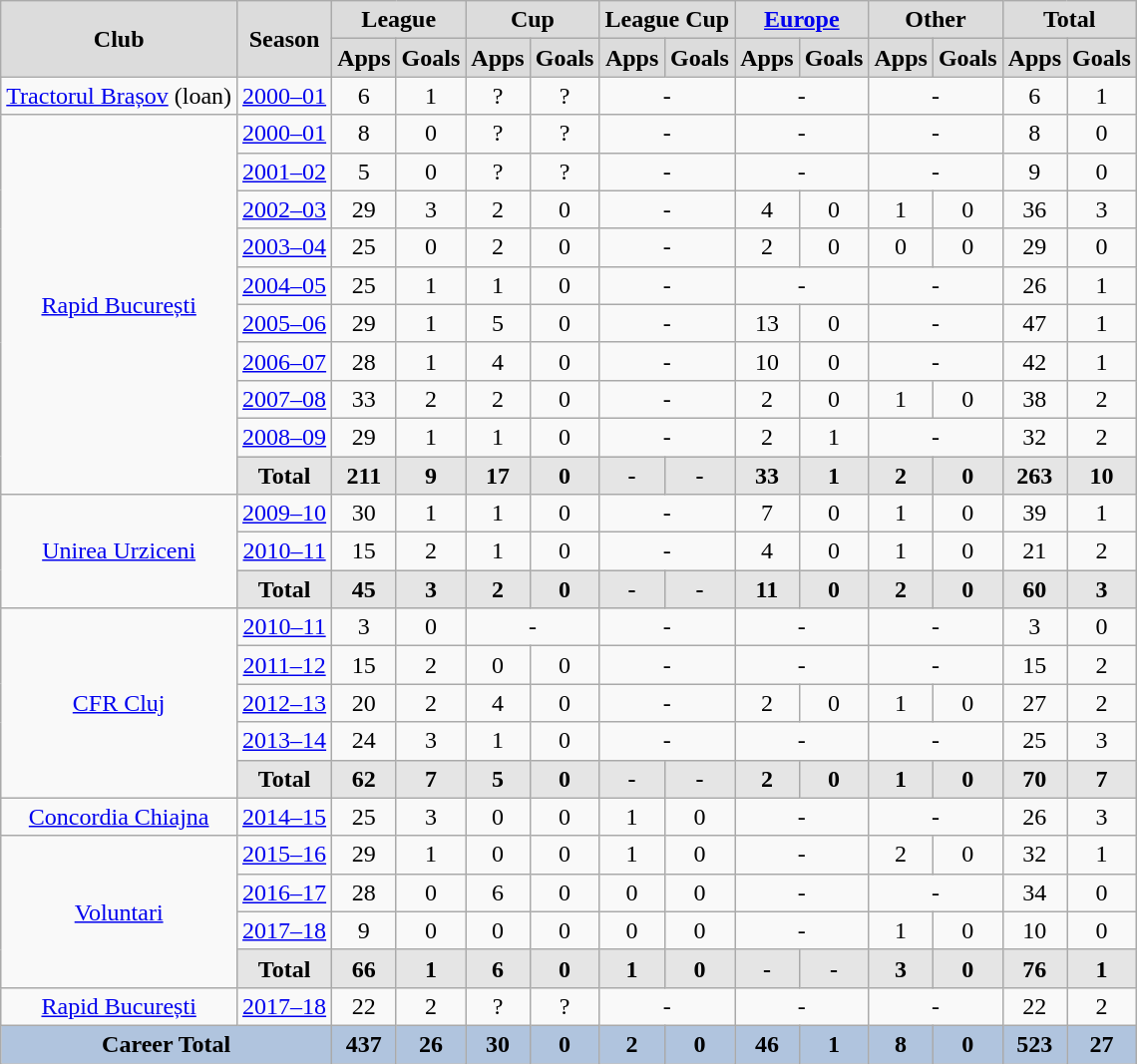<table class="wikitable" style="text-align: center;">
<tr>
<th style="background: #DCDCDC; text-align: center" rowspan="2"><strong>Club</strong></th>
<th style="background: #DCDCDC; text-align: center" rowspan="2"><strong>Season</strong></th>
<th style="background: #DCDCDC; text-align: center" colspan="2"><strong>League</strong></th>
<th style="background: #DCDCDC; text-align: center" colspan="2"><strong>Cup</strong></th>
<th style="background: #DCDCDC; text-align: center" colspan="2"><strong>League Cup</strong></th>
<th style="background: #DCDCDC; text-align: center" colspan="2"><a href='#'>Europe</a></th>
<th style="background: #DCDCDC; text-align: center" colspan="2"><strong>Other</strong></th>
<th style="background: #DCDCDC; text-align: center" colspan="3"><strong>Total</strong></th>
</tr>
<tr>
<th style="background:#dcdcdc; text-align:center;">Apps</th>
<th style="background:#dcdcdc; text-align:center;">Goals</th>
<th style="background:#dcdcdc; text-align:center;">Apps</th>
<th style="background:#dcdcdc; text-align:center;">Goals</th>
<th style="background:#dcdcdc; text-align:center;">Apps</th>
<th style="background:#dcdcdc; text-align:center;">Goals</th>
<th style="background:#dcdcdc; text-align:center;">Apps</th>
<th style="background:#dcdcdc; text-align:center;">Goals</th>
<th style="background:#dcdcdc; text-align:center;">Apps</th>
<th style="background:#dcdcdc; text-align:center;">Goals</th>
<th style="background:#dcdcdc; text-align:center;">Apps</th>
<th style="background:#dcdcdc; text-align:center;">Goals</th>
</tr>
<tr>
<td><a href='#'>Tractorul Brașov</a> (loan)</td>
<td><a href='#'>2000–01</a></td>
<td>6</td>
<td>1</td>
<td>?</td>
<td>?</td>
<td rowspan=1 colspan="2">-</td>
<td rowspan=1 colspan="2">-</td>
<td rowspan=1 colspan="2">-</td>
<td>6</td>
<td>1</td>
</tr>
<tr>
<td rowspan="10"><a href='#'>Rapid București</a></td>
<td><a href='#'>2000–01</a></td>
<td>8</td>
<td>0</td>
<td>?</td>
<td>?</td>
<td rowspan=1 colspan="2">-</td>
<td rowspan=1 colspan="2">-</td>
<td rowspan=1 colspan="2">-</td>
<td>8</td>
<td>0</td>
</tr>
<tr>
<td><a href='#'>2001–02</a></td>
<td>5</td>
<td>0</td>
<td>?</td>
<td>?</td>
<td rowspan=1 colspan="2">-</td>
<td rowspan=1 colspan="2">-</td>
<td rowspan=1 colspan="2">-</td>
<td>9</td>
<td>0</td>
</tr>
<tr>
<td><a href='#'>2002–03</a></td>
<td>29</td>
<td>3</td>
<td>2</td>
<td>0</td>
<td rowspan=1 colspan="2">-</td>
<td>4</td>
<td>0</td>
<td>1</td>
<td>0</td>
<td>36</td>
<td>3</td>
</tr>
<tr>
<td><a href='#'>2003–04</a></td>
<td>25</td>
<td>0</td>
<td>2</td>
<td>0</td>
<td rowspan=1 colspan="2">-</td>
<td>2</td>
<td>0</td>
<td>0</td>
<td>0</td>
<td>29</td>
<td>0</td>
</tr>
<tr>
<td><a href='#'>2004–05</a></td>
<td>25</td>
<td>1</td>
<td>1</td>
<td>0</td>
<td rowspan=1 colspan="2">-</td>
<td rowspan=1 colspan="2">-</td>
<td rowspan=1 colspan="2">-</td>
<td>26</td>
<td>1</td>
</tr>
<tr>
<td><a href='#'>2005–06</a></td>
<td>29</td>
<td>1</td>
<td>5</td>
<td>0</td>
<td rowspan=1 colspan="2">-</td>
<td>13</td>
<td>0</td>
<td rowspan=1 colspan="2">-</td>
<td>47</td>
<td>1</td>
</tr>
<tr>
<td><a href='#'>2006–07</a></td>
<td>28</td>
<td>1</td>
<td>4</td>
<td>0</td>
<td rowspan=1 colspan="2">-</td>
<td>10</td>
<td>0</td>
<td rowspan=1 colspan="2">-</td>
<td>42</td>
<td>1</td>
</tr>
<tr>
<td><a href='#'>2007–08</a></td>
<td>33</td>
<td>2</td>
<td>2</td>
<td>0</td>
<td rowspan=1 colspan="2">-</td>
<td>2</td>
<td>0</td>
<td>1</td>
<td>0</td>
<td>38</td>
<td>2</td>
</tr>
<tr>
<td><a href='#'>2008–09</a></td>
<td>29</td>
<td>1</td>
<td>1</td>
<td>0</td>
<td rowspan=1 colspan="2">-</td>
<td>2</td>
<td>1</td>
<td rowspan=1 colspan="2">-</td>
<td>32</td>
<td>2</td>
</tr>
<tr>
<th style="background: #E5E5E5; text-align: center" colspan="1">Total</th>
<th style="background:#e5e5e5; text-align:center;">211</th>
<th style="background:#e5e5e5; text-align:center;">9</th>
<th style="background:#e5e5e5; text-align:center;">17</th>
<th style="background:#e5e5e5; text-align:center;">0</th>
<th style="background:#e5e5e5; text-align:center;">-</th>
<th style="background:#e5e5e5; text-align:center;">-</th>
<th style="background:#e5e5e5; text-align:center;">33</th>
<th style="background:#e5e5e5; text-align:center;">1</th>
<th style="background:#e5e5e5; text-align:center;">2</th>
<th style="background:#e5e5e5; text-align:center;">0</th>
<th style="background:#e5e5e5; text-align:center;">263</th>
<th style="background:#e5e5e5; text-align:center;">10</th>
</tr>
<tr>
<td rowspan="3"><a href='#'>Unirea Urziceni</a></td>
<td><a href='#'>2009–10</a></td>
<td>30</td>
<td>1</td>
<td>1</td>
<td>0</td>
<td rowspan=1 colspan="2">-</td>
<td>7</td>
<td>0</td>
<td>1</td>
<td>0</td>
<td>39</td>
<td>1</td>
</tr>
<tr>
<td><a href='#'>2010–11</a></td>
<td>15</td>
<td>2</td>
<td>1</td>
<td>0</td>
<td rowspan=1 colspan="2">-</td>
<td>4</td>
<td>0</td>
<td>1</td>
<td>0</td>
<td>21</td>
<td>2</td>
</tr>
<tr>
<th style="background: #E5E5E5; text-align: center" colspan="1">Total</th>
<th style="background:#e5e5e5; text-align:center;">45</th>
<th style="background:#e5e5e5; text-align:center;">3</th>
<th style="background:#e5e5e5; text-align:center;">2</th>
<th style="background:#e5e5e5; text-align:center;">0</th>
<th style="background:#e5e5e5; text-align:center;">-</th>
<th style="background:#e5e5e5; text-align:center;">-</th>
<th style="background:#e5e5e5; text-align:center;">11</th>
<th style="background:#e5e5e5; text-align:center;">0</th>
<th style="background:#e5e5e5; text-align:center;">2</th>
<th style="background:#e5e5e5; text-align:center;">0</th>
<th style="background:#e5e5e5; text-align:center;">60</th>
<th style="background:#e5e5e5; text-align:center;">3</th>
</tr>
<tr>
<td rowspan="5"><a href='#'>CFR Cluj</a></td>
<td><a href='#'>2010–11</a></td>
<td>3</td>
<td>0</td>
<td rowspan=1 colspan="2">-</td>
<td rowspan=1 colspan="2">-</td>
<td rowspan=1 colspan="2">-</td>
<td rowspan=1 colspan="2">-</td>
<td>3</td>
<td>0</td>
</tr>
<tr>
<td><a href='#'>2011–12</a></td>
<td>15</td>
<td>2</td>
<td>0</td>
<td>0</td>
<td rowspan=1 colspan="2">-</td>
<td rowspan=1 colspan="2">-</td>
<td rowspan=1 colspan="2">-</td>
<td>15</td>
<td>2</td>
</tr>
<tr>
<td><a href='#'>2012–13</a></td>
<td>20</td>
<td>2</td>
<td>4</td>
<td>0</td>
<td rowspan=1 colspan="2">-</td>
<td>2</td>
<td>0</td>
<td>1</td>
<td>0</td>
<td>27</td>
<td>2</td>
</tr>
<tr>
<td><a href='#'>2013–14</a></td>
<td>24</td>
<td>3</td>
<td>1</td>
<td>0</td>
<td rowspan=1 colspan="2">-</td>
<td rowspan=1 colspan="2">-</td>
<td rowspan=1 colspan="2">-</td>
<td>25</td>
<td>3</td>
</tr>
<tr>
<th style="background: #E5E5E5; text-align: center" colspan="1">Total</th>
<th style="background:#e5e5e5; text-align:center;">62</th>
<th style="background:#e5e5e5; text-align:center;">7</th>
<th style="background:#e5e5e5; text-align:center;">5</th>
<th style="background:#e5e5e5; text-align:center;">0</th>
<th style="background:#e5e5e5; text-align:center;">-</th>
<th style="background:#e5e5e5; text-align:center;">-</th>
<th style="background:#e5e5e5; text-align:center;">2</th>
<th style="background:#e5e5e5; text-align:center;">0</th>
<th style="background:#e5e5e5; text-align:center;">1</th>
<th style="background:#e5e5e5; text-align:center;">0</th>
<th style="background:#e5e5e5; text-align:center;">70</th>
<th style="background:#e5e5e5; text-align:center;">7</th>
</tr>
<tr>
<td><a href='#'>Concordia Chiajna</a></td>
<td><a href='#'>2014–15</a></td>
<td>25</td>
<td>3</td>
<td>0</td>
<td>0</td>
<td>1</td>
<td>0</td>
<td rowspan=1 colspan="2">-</td>
<td rowspan=1 colspan="2">-</td>
<td>26</td>
<td>3</td>
</tr>
<tr>
<td rowspan="4"><a href='#'>Voluntari</a></td>
<td><a href='#'>2015–16</a></td>
<td>29</td>
<td>1</td>
<td>0</td>
<td>0</td>
<td>1</td>
<td>0</td>
<td rowspan=1 colspan="2">-</td>
<td>2</td>
<td>0</td>
<td>32</td>
<td>1</td>
</tr>
<tr>
<td><a href='#'>2016–17</a></td>
<td>28</td>
<td>0</td>
<td>6</td>
<td>0</td>
<td>0</td>
<td>0</td>
<td rowspan=1 colspan="2">-</td>
<td rowspan=1 colspan="2">-</td>
<td>34</td>
<td>0</td>
</tr>
<tr>
<td><a href='#'>2017–18</a></td>
<td>9</td>
<td>0</td>
<td>0</td>
<td>0</td>
<td>0</td>
<td>0</td>
<td rowspan=1 colspan="2">-</td>
<td>1</td>
<td>0</td>
<td>10</td>
<td>0</td>
</tr>
<tr>
<th style="background: #E5E5E5; text-align: center" colspan="1">Total</th>
<th style="background:#e5e5e5; text-align:center;">66</th>
<th style="background:#e5e5e5; text-align:center;">1</th>
<th style="background:#e5e5e5; text-align:center;">6</th>
<th style="background:#e5e5e5; text-align:center;">0</th>
<th style="background:#e5e5e5; text-align:center;">1</th>
<th style="background:#e5e5e5; text-align:center;">0</th>
<th style="background:#e5e5e5; text-align:center;">-</th>
<th style="background:#e5e5e5; text-align:center;">-</th>
<th style="background:#e5e5e5; text-align:center;">3</th>
<th style="background:#e5e5e5; text-align:center;">0</th>
<th style="background:#e5e5e5; text-align:center;">76</th>
<th style="background:#e5e5e5; text-align:center;">1</th>
</tr>
<tr>
<td><a href='#'>Rapid București</a></td>
<td><a href='#'>2017–18</a></td>
<td>22</td>
<td>2</td>
<td>?</td>
<td>?</td>
<td rowspan=1 colspan="2">-</td>
<td rowspan=1 colspan="2">-</td>
<td rowspan=1 colspan="2">-</td>
<td>22</td>
<td>2</td>
</tr>
<tr>
<th style="background: #b0c4de; text-align: center" colspan="2"><strong>Career Total</strong></th>
<th style="background:#b0c4de; text-align:center;">437</th>
<th style="background:#b0c4de; text-align:center;">26</th>
<th style="background:#b0c4de; text-align:center;">30</th>
<th style="background:#b0c4de; text-align:center;">0</th>
<th style="background:#b0c4de; text-align:center;">2</th>
<th style="background:#b0c4de; text-align:center;">0</th>
<th style="background:#b0c4de; text-align:center;">46</th>
<th style="background:#b0c4de; text-align:center;">1</th>
<th style="background:#b0c4de; text-align:center;">8</th>
<th style="background:#b0c4de; text-align:center;">0</th>
<th style="background:#b0c4de; text-align:center;">523</th>
<th style="background:#b0c4de; text-align:center;">27</th>
</tr>
</table>
